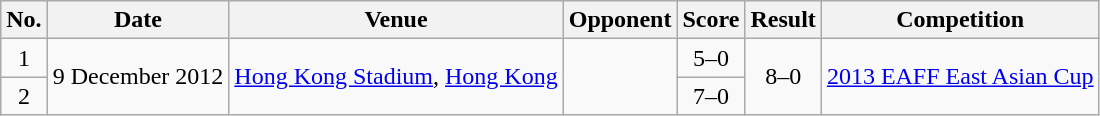<table class="wikitable sortable">
<tr>
<th scope="col">No.</th>
<th scope="col">Date</th>
<th scope="col">Venue</th>
<th scope="col">Opponent</th>
<th scope="col">Score</th>
<th scope="col">Result</th>
<th scope="col">Competition</th>
</tr>
<tr>
<td style="text-align:center">1</td>
<td rowspan="2">9 December 2012</td>
<td rowspan="2"><a href='#'>Hong Kong Stadium</a>, <a href='#'>Hong Kong</a></td>
<td rowspan="2"></td>
<td style="text-align:center">5–0</td>
<td rowspan="2" style="text-align:center">8–0</td>
<td rowspan="2"><a href='#'>2013 EAFF East Asian Cup</a></td>
</tr>
<tr>
<td style="text-align:center">2</td>
<td style="text-align:center">7–0</td>
</tr>
</table>
